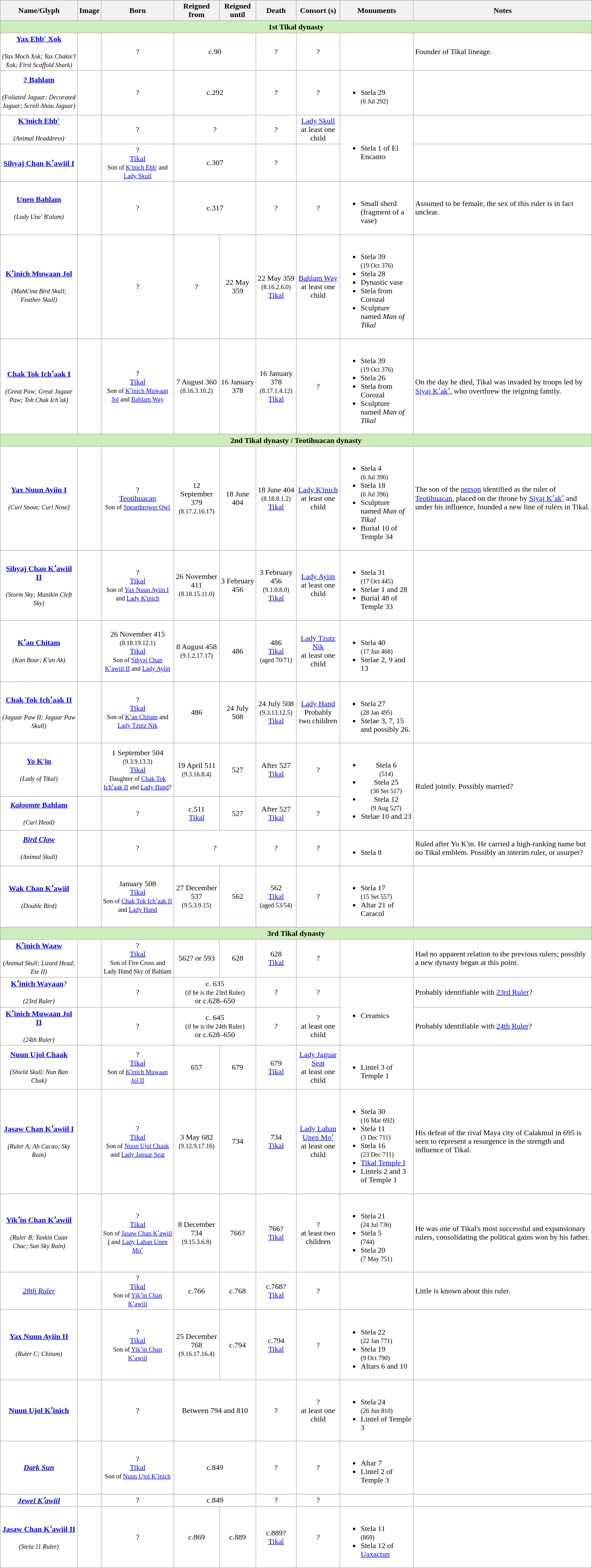<table class="wikitable">
<tr>
<th>Name/Glyph</th>
<th>Image</th>
<th>Born</th>
<th>Reigned from</th>
<th>Reigned until</th>
<th>Death</th>
<th>Consort (s)</th>
<th>Monuments</th>
<th>Notes</th>
</tr>
<tr bgcolor=#ceb>
<td align="center" colspan="9"><strong>1st Tikal dynasty</strong></td>
</tr>
<tr bgcolor=#fff>
<td align="center"><strong><a href='#'>Yax Ehb' Xok</a></strong><br><br><small><em>(Yax Moch Xok; Yax Chakte'l Xok; First Scaffold Shark)</em></small></td>
<td align="center"></td>
<td align="center">?</td>
<td colspan="2" align="center">c.90</td>
<td align="center">?</td>
<td align="center">?</td>
<td align="center"></td>
<td>Founder of Tikal lineage.</td>
</tr>
<tr bgcolor=#fff>
<td align="center"><strong><a href='#'>? Bahlam</a></strong><br><br><small><em>(Foliated Jaguar; Decorated Jaguar; Scroll Ahau Jaguar)</em></small></td>
<td align="center"></td>
<td align="center">?</td>
<td colspan="2" align="center">c.292</td>
<td align="center">?</td>
<td align="center">?</td>
<td><br><ul><li>Stela 29 <br><small>(6 Jul 292)</small></li></ul></td>
<td></td>
</tr>
<tr bgcolor=#fff>
<td align="center"><strong><a href='#'>K'inich Ehb'</a></strong><br><br><small><em>(Animal Headdress)</em></small></td>
<td align="center"></td>
<td align="center">?</td>
<td colspan="2" align="center">?</td>
<td align="center">?</td>
<td align="center"><a href='#'>Lady Skull</a><br>at least one child</td>
<td rowspan="2"><br><ul><li>Stela 1 of El Encanto</li></ul></td>
<td></td>
</tr>
<tr bgcolor=#fff>
<td align="center"><strong><a href='#'>Sihyaj Chan Kʼawiil I</a></strong><br></td>
<td align="center"></td>
<td align="center">?<br><a href='#'>Tikal</a><br><small>Son of <a href='#'>K'inich Ehb'</a> and <a href='#'>Lady Skull</a></small></td>
<td colspan="2" align="center">c.307</td>
<td align="center">?</td>
<td></td>
<td></td>
</tr>
<tr bgcolor=#fff>
<td align="center"><strong><a href='#'>Unen Bahlam</a></strong><br><br><small><em>(Lady Une' B'alam)</em></small></td>
<td align="center"></td>
<td align="center">?<br></td>
<td colspan="2" align="center">c.317</td>
<td align="center">?</td>
<td align="center">?</td>
<td><br><ul><li>Small sherd (fragment of a vase)</li></ul></td>
<td>Assumed to be female, the sex of this ruler is in fact unclear.</td>
</tr>
<tr bgcolor=#fff>
<td align="center"><strong><a href='#'>Kʼinich Muwaan Jol</a></strong><br><br><small><em>(Mahk'ina Bird Skull; Feather Skull)</em></small></td>
<td align="center"></td>
<td align="center">?</td>
<td align="center">?</td>
<td align="center">22 May 359</td>
<td align="center">22 May 359<br><small>(8.16.2.6.0)</small><br><a href='#'>Tikal</a></td>
<td align="center"><a href='#'>Bahlam Way</a><br> at least one child</td>
<td><br><ul><li>Stela 39<br><small>(19 Oct 376)</small></li><li>Stela 28</li><li>Dynastic vase</li><li>Stela from Corozal</li><li>Sculpture named <em>Man of Tikal</em></li></ul></td>
<td></td>
</tr>
<tr bgcolor=#fff>
<td align="center"><strong><a href='#'>Chak Tok Ichʼaak I</a></strong><br><br><small><em>(Great Paw; Great Jaguar Paw; Toh Chak Ichʼak)</em></small></td>
<td align="center"></td>
<td align="center">?<br><a href='#'>Tikal</a><br><small>Son of <a href='#'>Kʼinich Muwaan Jol</a> and <a href='#'>Bahlam Way</a></small></td>
<td align="center">7 August 360<br><small>(8.16.3.10.2)</small></td>
<td align="center">16 January 378</td>
<td align="center">16 January 378<br><small>(8.17.1.4.12)</small><br><a href='#'>Tikal</a></td>
<td align="center">?</td>
<td><br><ul><li>Stela 39<br><small>(19 Oct 376)</small></li><li>Stela 26</li><li>Stela from Corozal</li><li>Sculpture named <em>Man of Tikal</em></li></ul></td>
<td>On the day he died, Tikal was invaded by troops led by <a href='#'>Siyaj Kʼakʼ</a>, who overthrew the reigning family.</td>
</tr>
<tr bgcolor=#ceb>
<td align="center" colspan="9"><strong>2nd Tikal dynasty / Teotihuacan dynasty</strong></td>
</tr>
<tr bgcolor=#fff>
<td align="center"><strong><a href='#'>Yax Nuun Ayiin I</a></strong><br><br><small><em>(Curl Snout; Curl Nose)</em></small></td>
<td align="center"></td>
<td align="center">?<br><a href='#'>Teotihuacan</a><br><small>Son of <a href='#'>Spearthrower Owl</a></small></td>
<td align="center">12 September 379<br><small>(8.17.2.16.17)</small></td>
<td align="center">18 June 404</td>
<td align="center">18 June 404<br><small>(8.18.8.1.2)</small><br><a href='#'>Tikal</a></td>
<td align="center"><a href='#'>Lady K'inich</a><br> at least one child</td>
<td><br><ul><li>Stela 4<br><small>(6 Jul 396)</small></li><li>Stela 18<br><small>(6 Jul 396)</small></li><li>Sculpture named <em>Man of Tikal</em></li><li>Burial 10 of Temple 34</li></ul></td>
<td>The son of the <a href='#'>person</a> identified as the ruler of <a href='#'>Teotihuacan</a>, placed on the throne by <a href='#'>Siyaj Kʼakʼ</a> and under his influence, founded a new line of rulers in Tikal.</td>
</tr>
<tr bgcolor=#fff>
<td align="center"><strong><a href='#'>Sihyaj Chan Kʼawiil II</a></strong><br><br><small><em>(Storm Sky; Manikin Cleft Sky)</em></small></td>
<td align="center"></td>
<td align="center">?<br><a href='#'>Tikal</a><br><small>Son of <a href='#'>Yax Nuun Ayiin I</a> and <a href='#'>Lady K'inich</a></small></td>
<td align="center">26 November 411<br><small>(8.18.15.11.0)</small></td>
<td align="center">3 February 456</td>
<td align="center">3 February 456<br><small>(9.1.0.8.0)</small><br><a href='#'>Tikal</a></td>
<td align="center"><a href='#'>Lady Ayiin</a><br> at least one child</td>
<td><br><ul><li>Stela 31<br><small>(17 Oct 445)</small></li><li>Stelae 1 and 28</li><li>Burial 48 of Temple 33</li></ul></td>
<td></td>
</tr>
<tr bgcolor=#fff>
<td align="center"><strong><a href='#'>Kʼan Chitam</a></strong><br><br><small><em>(Kan Boar; K'an Ak)</em></small></td>
<td align="center"></td>
<td align="center">26 November 415<br><small>(8.18.19.12.1)</small><br><a href='#'>Tikal</a><br><small>Son of <a href='#'>Sihyaj Chan Kʼawiil II</a> and <a href='#'>Lady Ayiin</a></small></td>
<td align="center">8 August 458<br><small>(9.1.2.17.17)</small></td>
<td align="center">486</td>
<td align="center">486<br><a href='#'>Tikal</a><br><small>(aged 70/71)</small></td>
<td align="center"><a href='#'>Lady Tzutz Nik</a><br> at least one child</td>
<td><br><ul><li>Stela 40<br><small>(17 Jun 468)</small></li><li>Stelae 2, 9 and 13</li></ul></td>
<td></td>
</tr>
<tr bgcolor=#fff>
<td align="center"><strong><a href='#'>Chak Tok Ichʼaak II</a></strong><br><br><small><em>(Jaguar Paw II; Jaguar Paw Skull)</em></small></td>
<td align="center"></td>
<td align="center">?<br><a href='#'>Tikal</a><br><small>Son of <a href='#'>Kʼan Chitam</a> and <a href='#'>Lady Tzutz Nik</a></small></td>
<td align="center">486</td>
<td align="center">24 July 508</td>
<td align="center">24 July 508<br><small>(9.3.13.12.5)</small><br><a href='#'>Tikal</a></td>
<td align="center"><a href='#'>Lady Hand</a><br>Probably two children</td>
<td><br><ul><li>Stela 27<br><small>(28 Jan 495)</small></li><li>Stelae 3, 7, 15 and possibly 26.</li></ul></td>
<td></td>
</tr>
<tr bgcolor=#fff>
<td align="center"><strong><a href='#'>Yo K'in</a></strong><br><br><small><em>(Lady of Tikal)</em></small></td>
<td align="center"></td>
<td align="center">1 September 504<br><small>(9.3.9.13.3)</small><br><a href='#'>Tikal</a><br><small>Daughter of <a href='#'>Chak Tok Ichʼaak II</a> and <a href='#'>Lady Hand</a>?</small></td>
<td align="center">19 April 511<br><small>(9.3.16.8.4)</small></td>
<td align="center">527</td>
<td align="center">After 527<br><a href='#'>Tikal</a></td>
<td align="center">?</td>
<td align="center" rowspan="2"><br><ul><li>Stela 6<br><small>(514)</small></li><li>Stela 25<br><small>(30 Set 517)</small></li><li>Stela 12<br><small>(9 Aug 527)</small></li><li>Stelae 10 and 23</li></ul></td>
<td rowspan="2">Ruled jointly. Possibly married?</td>
</tr>
<tr bgcolor=#fff>
<td align="center"><strong><a href='#'><em>Kaloomte</em> Bahlam</a></strong><br><br><small><em>(Curl Head)</em></small></td>
<td align="center"></td>
<td align="center">?</td>
<td align="center">c.511<br><a href='#'>Tikal</a></td>
<td align="center">527</td>
<td align="center">After 527<br><a href='#'>Tikal</a></td>
<td align="center">?</td>
</tr>
<tr bgcolor=#fff>
<td align="center"><strong> <em><a href='#'>Bird Claw</a></em> </strong><br><br><small><em>(Animal Skull)</em></small></td>
<td align="center"></td>
<td align="center">?</td>
<td align="center" colspan="2">?</td>
<td align="center">?</td>
<td align="center">?</td>
<td><br><ul><li>Stela 8</li></ul></td>
<td>Ruled after Yo K'in. He carried a high-ranking name but no Tikal emblem. Possibly an interim ruler, or usurper?</td>
</tr>
<tr bgcolor=#fff>
<td align="center"><strong><a href='#'>Wak Chan Kʼawiil</a></strong><br><br><small><em>(Double Bird)</em></small></td>
<td align="center"></td>
<td align="center">January 508<br><a href='#'>Tikal</a><br><small>Son of <a href='#'>Chak Tok Ichʼaak II</a> and <a href='#'>Lady Hand</a></small></td>
<td align="center">27 December 537<br><small>(9.5.3.9.15)</small></td>
<td align="center">562</td>
<td align="center">562<br><a href='#'>Tikal</a><br><small>(aged 53/54)</small></td>
<td align="center">?</td>
<td><br><ul><li>Stela 17<br><small>(15 Set 557)</small></li><li>Altar 21 of Caracol</li></ul></td>
<td></td>
</tr>
<tr bgcolor=#ceb>
<td align="center" colspan="9"><strong>3rd Tikal dynasty</strong></td>
</tr>
<tr bgcolor=#fff>
<td align="center"><strong><a href='#'>Kʼinich Waaw</a></strong><br><br><small><em>(Animal Skull; Lizard Head; Ete II)</em></small></td>
<td align="center"></td>
<td align="center">?<br><a href='#'>Tikal</a><br><small>Son of Fire Cross and Lady Hand Sky of Bahlam</small></td>
<td align="center">562? or 593</td>
<td align="center">628</td>
<td align="center">628<br><a href='#'>Tikal</a></td>
<td align="center">?</td>
<td align="center"></td>
<td>Had no apparent relation to the previous rulers; possibly a new dynasty began at this point.</td>
</tr>
<tr bgcolor=#fff>
<td align="center"><strong><a href='#'>Kʼinich Wayaan</a></strong>?<br><br><small><em>(23rd Ruler)</em></small></td>
<td align="center"></td>
<td align="center">?</td>
<td align="center" colspan="2">c. 635<br><small>(if he is the 23rd Ruler)</small><br>or c.628–650</td>
<td align="center">?</td>
<td align="center">?</td>
<td rowspan="2"><br><ul><li>Ceramics</li></ul></td>
<td>Probably identifiable with <a href='#'>23rd Ruler</a>?</td>
</tr>
<tr bgcolor=#fff>
<td align="center"><strong><a href='#'>Kʼinich Muwaan Jol II</a></strong><br><br><small><em>(24th Ruler)</em></small></td>
<td align="center"></td>
<td align="center">?</td>
<td align="center" colspan="2">c. 645<br><small>(if he is the 24th Ruler)</small><br>or c.628–650</td>
<td align="center">?</td>
<td align="center">?<br>at least one child</td>
<td>Probably identifiable with <a href='#'>24th Ruler</a>?</td>
</tr>
<tr bgcolor=#fff>
<td align="center"><strong><a href='#'>Nuun Ujol Chaak</a></strong><br><br><small><em>(Shield Skull; Nun Ban Chak)</em></small></td>
<td align="center"></td>
<td align="center">?<br><a href='#'>Tikal</a><br><small>Son of <a href='#'>K'inich Muwaan Jol II</a> </small></td>
<td align="center">657</td>
<td align="center">679</td>
<td align="center">679<br><a href='#'>Tikal</a></td>
<td align="center"><a href='#'>Lady Jaguar Seat</a><br>at least one child</td>
<td><br><ul><li>Lintel 3 of Temple 1</li></ul></td>
<td></td>
</tr>
<tr bgcolor=#fff>
<td align="center"><strong><a href='#'>Jasaw Chan Kʼawiil I</a></strong><br><br><small><em>(Ruler A; Ah Cacao; Sky Rain)</em></small></td>
<td align="center"></td>
<td align="center">?<br><a href='#'>Tikal</a><br><small>Son of <a href='#'>Nuun Ujol Chaak</a> and <a href='#'>Lady Jaguar Seat</a></small></td>
<td align="center">3 May 682<br><small>(9.12.9.17.16)</small></td>
<td align="center">734</td>
<td align="center">734<br><a href='#'>Tikal</a></td>
<td align="center"><a href='#'>Lady Lahan Unen Moʼ</a><br>at least one child</td>
<td><br><ul><li>Stela 30<br><small>(16 Mar 692)</small></li><li>Stela 11<br><small>(3 Dec 711)</small></li><li>Stela 16<br><small>(23 Dec 711)</small></li><li><a href='#'>Tikal Temple I</a></li><li>Lintels 2 and 3 of Temple 1</li></ul></td>
<td>His defeat of the rival Maya city of Calakmul in 695 is seen to represent a resurgence in the strength and influence of Tikal.</td>
</tr>
<tr bgcolor=#fff>
<td align="center"><strong><a href='#'>Yikʼin Chan Kʼawiil</a></strong><br><br><small><em>(Ruler B; Yaxkin Caan Chac; Sun Sky Rain)</em></small></td>
<td align="center"></td>
<td align="center">?<br><a href='#'>Tikal</a><br><small>Son of <a href='#'>Jasaw Chan Kʼawiil I</a> and <a href='#'>Lady Lahan Unen Moʼ</a></small></td>
<td align="center">8 December 734<br><small>(9.15.3.6.8)</small></td>
<td align="center">766?</td>
<td align="center">766?<br><a href='#'>Tikal</a></td>
<td align="center">?<br>at least two children</td>
<td><br><ul><li>Stela 21<br><small>(24 Jul 736)</small></li><li>Stela 5<br><small>(744)</small></li><li>Stela 20<br><small>(7 May 751)</small></li></ul></td>
<td>He was one of Tikal's most successful and expansionary rulers, consolidating the political gains won by his father.</td>
</tr>
<tr bgcolor=#fff>
<td align="center"><em><a href='#'>28th Ruler</a></em></td>
<td align="center"></td>
<td align="center">?<br><a href='#'>Tikal</a><br><small>Son of <a href='#'>Yikʼin Chan Kʼawiil</a></small></td>
<td align="center">c.766</td>
<td align="center">c.768</td>
<td align="center">c.768?<br><a href='#'>Tikal</a></td>
<td align="center">?</td>
<td></td>
<td>Little is known about this ruler.</td>
</tr>
<tr bgcolor=#fff>
<td align="center"><strong><a href='#'>Yax Nuun Ayiin II</a></strong><br><br><small><em>(Ruler C; Chitam)</em></small></td>
<td align="center"></td>
<td align="center">?<br><a href='#'>Tikal</a><br><small>Son of <a href='#'>Yikʼin Chan Kʼawiil</a></small></td>
<td align="center">25 December 768<br><small>(9.16.17.16.4)</small></td>
<td align="center">c.794</td>
<td align="center">c.794<br><a href='#'>Tikal</a></td>
<td align="center">?</td>
<td><br><ul><li>Stela 22<br><small>(22 Jan 771)</small></li><li>Stela 19<br><small>(9 Oct 790)</small></li><li>Altars 6 and 10</li></ul></td>
<td></td>
</tr>
<tr bgcolor=#fff>
<td align="center"><strong><a href='#'>Nuun Ujol Kʼinich</a></strong><br></td>
<td align="center"></td>
<td align="center">?</td>
<td align="center" colspan="2">Between 794 and 810</td>
<td align="center">?</td>
<td align="center">?<br>at least one child</td>
<td><br><ul><li>Stela 24<br><small>(26 Jun 810)</small></li><li>Lintel of Temple 3</li></ul></td>
<td></td>
</tr>
<tr bgcolor=#fff>
<td align="center"><strong> <em><a href='#'>Dark Sun</a></em> </strong><br></td>
<td align="center"></td>
<td align="center">?<br><a href='#'>Tikal</a><br><small>Son of <a href='#'>Nuun Ujol Kʼinich</a></small></td>
<td align="center" colspan="2">c.849</td>
<td align="center">?</td>
<td align="center">?</td>
<td><br><ul><li>Altar 7</li><li>Lintel 2 of Temple 3</li></ul></td>
<td></td>
</tr>
<tr bgcolor=#fff>
<td align="center"><strong> <em><a href='#'>Jewel Kʼawiil</a></em> </strong><br></td>
<td align="center"></td>
<td align="center">?</td>
<td align="center" colspan="2">c.849</td>
<td align="center">?</td>
<td align="center">?</td>
<td></td>
<td></td>
</tr>
<tr bgcolor=#fff>
<td align="center"><strong> <a href='#'>Jasaw Chan Kʼawiil II</a> </strong><br><br><small><em>(Stela 11 Ruler)</em></small></td>
<td align="center"></td>
<td align="center">?</td>
<td align="center">c.869</td>
<td align="center">c.889</td>
<td align="center">c.889?<br><a href='#'>Tikal</a></td>
<td align="center">?</td>
<td><br><ul><li>Stela 11<br><small>(869)</small></li><li>Stela 12 of <a href='#'>Uaxactun</a></li></ul></td>
<td></td>
</tr>
</table>
